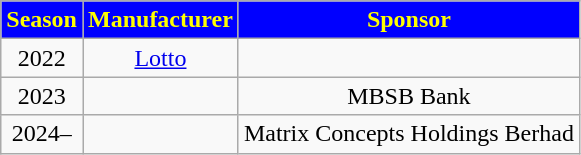<table class="wikitable" style="text-align:center;margin-left:1em;float:center">
<tr>
<th style="background:blue; color:yellow;">Season</th>
<th style="background:blue; color:yellow;">Manufacturer</th>
<th style="background:blue; color:yellow;">Sponsor</th>
</tr>
<tr>
<td>2022</td>
<td><a href='#'>Lotto</a></td>
<td></td>
</tr>
<tr>
<td>2023</td>
<td></td>
<td>MBSB Bank</td>
</tr>
<tr>
<td>2024–</td>
<td></td>
<td>Matrix Concepts Holdings Berhad</td>
</tr>
</table>
